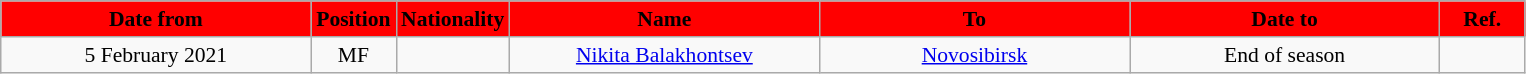<table class="wikitable" style="text-align:center; font-size:90%; ">
<tr>
<th style="background:#ff0000; color:black; width:200px;">Date from</th>
<th style="background:#ff0000; color:black; width:50px;">Position</th>
<th style="background:#ff0000; color:black; width:50px;">Nationality</th>
<th style="background:#ff0000; color:black; width:200px;">Name</th>
<th style="background:#ff0000; color:black; width:200px;">To</th>
<th style="background:#ff0000; color:black; width:200px;">Date to</th>
<th style="background:#ff0000; color:black; width:50px;">Ref.</th>
</tr>
<tr>
<td>5 February 2021</td>
<td>MF</td>
<td></td>
<td><a href='#'>Nikita Balakhontsev</a></td>
<td><a href='#'>Novosibirsk</a></td>
<td>End of season</td>
<td></td>
</tr>
</table>
